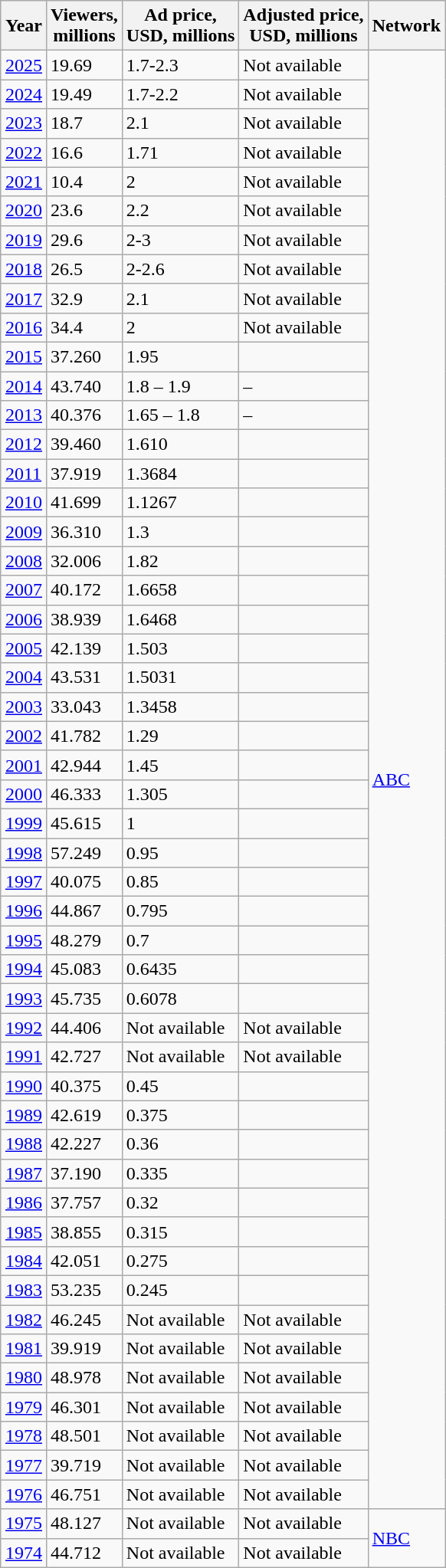<table class="wikitable sortable plainrowheaders" style="margin:auto; margin:auto">
<tr>
<th>Year</th>
<th>Viewers,<br>millions</th>
<th>Ad price,<br>USD, millions</th>
<th>Adjusted price,<br>USD, millions</th>
<th>Network</th>
</tr>
<tr>
<td><a href='#'>2025</a></td>
<td>19.69</td>
<td>1.7-2.3</td>
<td>Not available</td>
<td rowspan="50"><a href='#'>ABC</a></td>
</tr>
<tr>
<td><a href='#'>2024</a></td>
<td>19.49</td>
<td>1.7-2.2</td>
<td>Not available</td>
</tr>
<tr>
<td><a href='#'>2023</a></td>
<td>18.7</td>
<td>2.1</td>
<td>Not available</td>
</tr>
<tr>
<td><a href='#'>2022</a></td>
<td>16.6</td>
<td>1.71</td>
<td>Not available</td>
</tr>
<tr>
<td><a href='#'>2021</a></td>
<td>10.4</td>
<td>2</td>
<td>Not available</td>
</tr>
<tr>
<td><a href='#'>2020</a></td>
<td>23.6</td>
<td>2.2</td>
<td>Not available</td>
</tr>
<tr>
<td><a href='#'>2019</a></td>
<td>29.6</td>
<td>2-3</td>
<td>Not available</td>
</tr>
<tr>
<td><a href='#'>2018</a></td>
<td>26.5</td>
<td>2-2.6</td>
<td>Not available</td>
</tr>
<tr>
<td><a href='#'>2017</a></td>
<td>32.9</td>
<td>2.1</td>
<td>Not available</td>
</tr>
<tr>
<td><a href='#'>2016</a></td>
<td>34.4</td>
<td>2</td>
<td>Not available</td>
</tr>
<tr>
<td><a href='#'>2015</a></td>
<td>37.260</td>
<td>1.95</td>
<td></td>
</tr>
<tr>
<td><a href='#'>2014</a></td>
<td>43.740</td>
<td>1.8 – 1.9</td>
<td> – </td>
</tr>
<tr>
<td><a href='#'>2013</a></td>
<td>40.376</td>
<td>1.65 – 1.8</td>
<td> – </td>
</tr>
<tr>
<td><a href='#'>2012</a></td>
<td>39.460</td>
<td>1.610</td>
<td></td>
</tr>
<tr>
<td><a href='#'>2011</a></td>
<td>37.919</td>
<td>1.3684</td>
<td></td>
</tr>
<tr>
<td><a href='#'>2010</a></td>
<td>41.699</td>
<td>1.1267</td>
<td></td>
</tr>
<tr>
<td><a href='#'>2009</a></td>
<td>36.310</td>
<td>1.3</td>
<td></td>
</tr>
<tr>
<td><a href='#'>2008</a></td>
<td>32.006</td>
<td>1.82</td>
<td></td>
</tr>
<tr>
<td><a href='#'>2007</a></td>
<td>40.172</td>
<td>1.6658</td>
<td></td>
</tr>
<tr>
<td><a href='#'>2006</a></td>
<td>38.939</td>
<td>1.6468</td>
<td></td>
</tr>
<tr>
<td><a href='#'>2005</a></td>
<td>42.139</td>
<td>1.503</td>
<td></td>
</tr>
<tr>
<td><a href='#'>2004</a></td>
<td>43.531</td>
<td>1.5031</td>
<td></td>
</tr>
<tr>
<td><a href='#'>2003</a></td>
<td>33.043</td>
<td>1.3458</td>
<td></td>
</tr>
<tr>
<td><a href='#'>2002</a></td>
<td>41.782</td>
<td>1.29</td>
<td></td>
</tr>
<tr>
<td><a href='#'>2001</a></td>
<td>42.944</td>
<td>1.45</td>
<td></td>
</tr>
<tr>
<td><a href='#'>2000</a></td>
<td>46.333</td>
<td>1.305</td>
<td></td>
</tr>
<tr>
<td><a href='#'>1999</a></td>
<td>45.615</td>
<td>1</td>
<td></td>
</tr>
<tr>
<td><a href='#'>1998</a></td>
<td>57.249</td>
<td>0.95</td>
<td></td>
</tr>
<tr>
<td><a href='#'>1997</a></td>
<td>40.075</td>
<td>0.85</td>
<td></td>
</tr>
<tr>
<td><a href='#'>1996</a></td>
<td>44.867</td>
<td>0.795</td>
<td></td>
</tr>
<tr>
<td><a href='#'>1995</a></td>
<td>48.279</td>
<td>0.7</td>
<td></td>
</tr>
<tr>
<td><a href='#'>1994</a></td>
<td>45.083</td>
<td>0.6435</td>
<td></td>
</tr>
<tr>
<td><a href='#'>1993</a></td>
<td>45.735</td>
<td>0.6078</td>
<td></td>
</tr>
<tr>
<td><a href='#'>1992</a></td>
<td>44.406</td>
<td>Not available</td>
<td>Not available</td>
</tr>
<tr>
<td><a href='#'>1991</a></td>
<td>42.727</td>
<td>Not available</td>
<td>Not available</td>
</tr>
<tr>
<td><a href='#'>1990</a></td>
<td>40.375</td>
<td>0.45</td>
<td></td>
</tr>
<tr>
<td><a href='#'>1989</a></td>
<td>42.619</td>
<td>0.375</td>
<td></td>
</tr>
<tr>
<td><a href='#'>1988</a></td>
<td>42.227</td>
<td>0.36</td>
<td></td>
</tr>
<tr>
<td><a href='#'>1987</a></td>
<td>37.190</td>
<td>0.335</td>
<td></td>
</tr>
<tr>
<td><a href='#'>1986</a></td>
<td>37.757</td>
<td>0.32</td>
<td></td>
</tr>
<tr>
<td><a href='#'>1985</a></td>
<td>38.855</td>
<td>0.315</td>
<td></td>
</tr>
<tr>
<td><a href='#'>1984</a></td>
<td>42.051</td>
<td>0.275</td>
<td></td>
</tr>
<tr>
<td><a href='#'>1983</a></td>
<td>53.235</td>
<td>0.245</td>
<td></td>
</tr>
<tr>
<td><a href='#'>1982</a></td>
<td>46.245</td>
<td>Not available</td>
<td>Not available</td>
</tr>
<tr>
<td><a href='#'>1981</a></td>
<td>39.919</td>
<td>Not available</td>
<td>Not available</td>
</tr>
<tr>
<td><a href='#'>1980</a></td>
<td>48.978</td>
<td>Not available</td>
<td>Not available</td>
</tr>
<tr>
<td><a href='#'>1979</a></td>
<td>46.301</td>
<td>Not available</td>
<td>Not available</td>
</tr>
<tr>
<td><a href='#'>1978</a></td>
<td>48.501</td>
<td>Not available</td>
<td>Not available</td>
</tr>
<tr>
<td><a href='#'>1977</a></td>
<td>39.719</td>
<td>Not available</td>
<td>Not available</td>
</tr>
<tr>
<td><a href='#'>1976</a></td>
<td>46.751</td>
<td>Not available</td>
<td>Not available</td>
</tr>
<tr>
<td><a href='#'>1975</a></td>
<td>48.127</td>
<td>Not available</td>
<td>Not available</td>
<td rowspan="2"><a href='#'>NBC</a></td>
</tr>
<tr>
<td><a href='#'>1974</a></td>
<td>44.712</td>
<td>Not available</td>
<td>Not available</td>
</tr>
</table>
